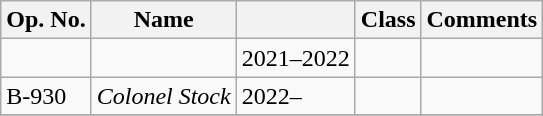<table class="wikitable">
<tr>
<th>Op. No.</th>
<th>Name</th>
<th></th>
<th>Class</th>
<th>Comments</th>
</tr>
<tr>
<td></td>
<td></td>
<td>2021–2022</td>
<td></td>
<td></td>
</tr>
<tr>
<td>B-930</td>
<td><em>Colonel Stock</em></td>
<td>2022–</td>
<td></td>
<td></td>
</tr>
<tr>
</tr>
</table>
